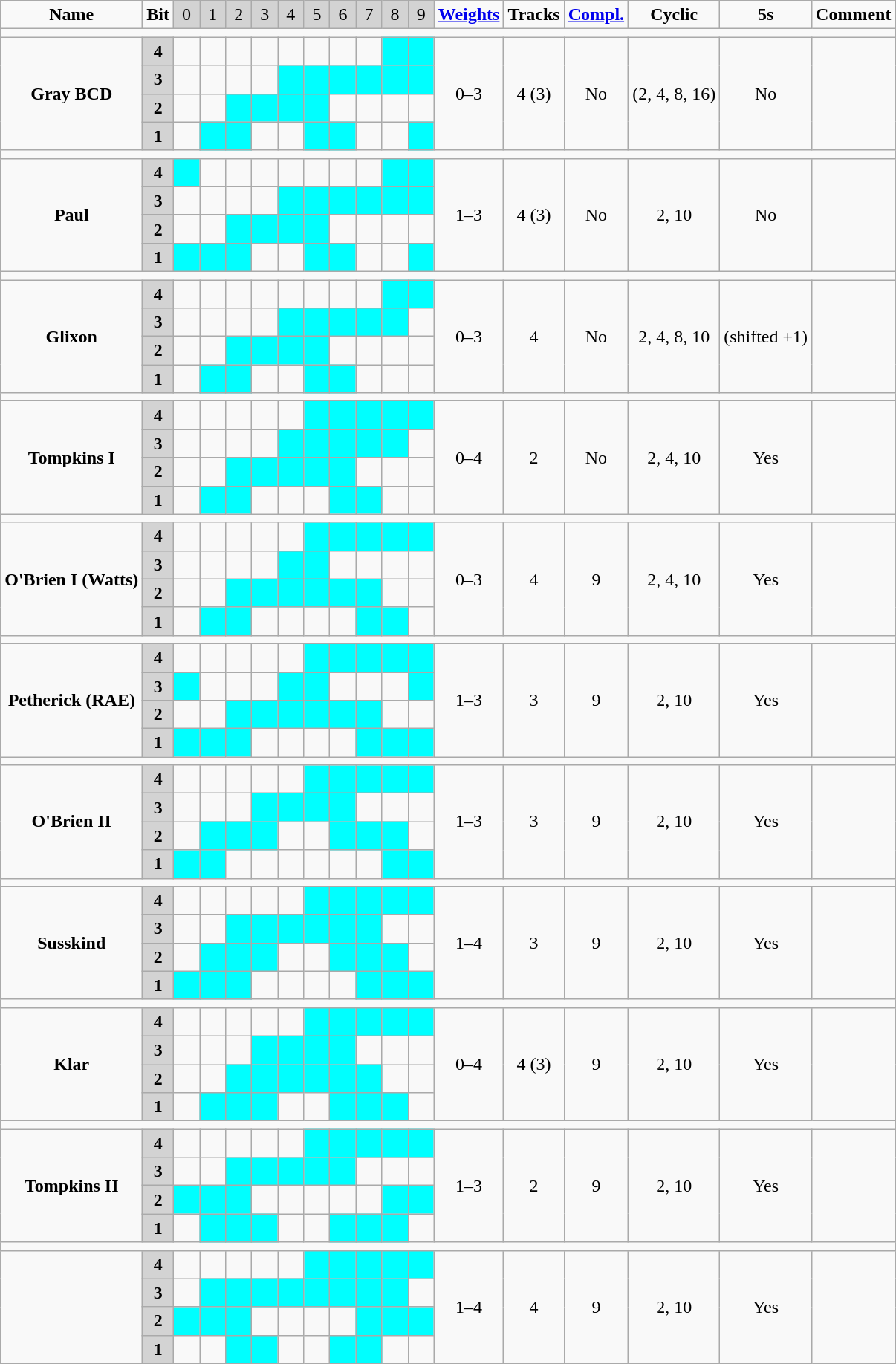<table class="wikitable" style="text-align:center;">
<tr>
<td><strong>Name</strong></td>
<td><strong>Bit</strong></td>
<td style="background:lightgray;width:1em">0</td>
<td style="background:lightgray;width:1em">1</td>
<td style="background:lightgray;width:1em">2</td>
<td style="background:lightgray;width:1em">3</td>
<td style="background:lightgray;width:1em">4</td>
<td style="background:lightgray;width:1em">5</td>
<td style="background:lightgray;width:1em">6</td>
<td style="background:lightgray;width:1em">7</td>
<td style="background:lightgray;width:1em">8</td>
<td style="background:lightgray;width:1em">9</td>
<td><a href='#'><strong>Weights</strong></a></td>
<td><strong>Tracks</strong></td>
<td><a href='#'><strong>Compl.</strong></a></td>
<td><strong>Cyclic</strong></td>
<td><strong>5s</strong></td>
<td> <strong>Comment</strong></td>
</tr>
<tr>
<td colspan="18"></td>
</tr>
<tr>
<td rowspan="4"><strong>Gray BCD</strong></td>
<td style="background:lightgray"><strong>4</strong></td>
<td></td>
<td></td>
<td></td>
<td></td>
<td></td>
<td></td>
<td></td>
<td></td>
<td style="background:#0FF"></td>
<td style="background:#0FF"></td>
<td rowspan="4">0–3</td>
<td rowspan="4">4 (3)</td>
<td rowspan="4">No</td>
<td rowspan="4">(2, 4, 8, 16)</td>
<td rowspan="4">No</td>
<td rowspan="4"></td>
</tr>
<tr>
<td style="background:lightgray"><strong>3</strong></td>
<td></td>
<td></td>
<td></td>
<td></td>
<td style="background:#0FF"></td>
<td style="background:#0FF"></td>
<td style="background:#0FF"></td>
<td style="background:#0FF"></td>
<td style="background:#0FF"></td>
<td style="background:#0FF"></td>
</tr>
<tr>
<td style="background:lightgray"><strong>2</strong></td>
<td></td>
<td></td>
<td style="background:#0FF"></td>
<td style="background:#0FF"></td>
<td style="background:#0FF"></td>
<td style="background:#0FF"></td>
<td></td>
<td></td>
<td></td>
<td></td>
</tr>
<tr>
<td style="background:lightgray"><strong>1</strong></td>
<td></td>
<td style="background:#0FF"></td>
<td style="background:#0FF"></td>
<td></td>
<td></td>
<td style="background:#0FF"></td>
<td style="background:#0FF"></td>
<td></td>
<td></td>
<td style="background:#0FF"></td>
</tr>
<tr>
<td colspan="18"></td>
</tr>
<tr>
<td rowspan="4"><strong>Paul</strong></td>
<td style="background:lightgray"><strong>4</strong></td>
<td style="background:#0FF"></td>
<td></td>
<td></td>
<td></td>
<td></td>
<td></td>
<td></td>
<td></td>
<td style="background:#0FF"></td>
<td style="background:#0FF"></td>
<td rowspan="4">1–3</td>
<td rowspan="4">4 (3)</td>
<td rowspan="4">No</td>
<td rowspan="4">2, 10</td>
<td rowspan="4">No</td>
<td rowspan="4"></td>
</tr>
<tr>
<td style="background:lightgray"><strong>3</strong></td>
<td></td>
<td></td>
<td></td>
<td></td>
<td style="background:#0FF"></td>
<td style="background:#0FF"></td>
<td style="background:#0FF"></td>
<td style="background:#0FF"></td>
<td style="background:#0FF"></td>
<td style="background:#0FF"></td>
</tr>
<tr>
<td style="background:lightgray"><strong>2</strong></td>
<td></td>
<td></td>
<td style="background:#0FF"></td>
<td style="background:#0FF"></td>
<td style="background:#0FF"></td>
<td style="background:#0FF"></td>
<td></td>
<td></td>
<td></td>
<td></td>
</tr>
<tr>
<td style="background:lightgray"><strong>1</strong></td>
<td style="background:#0FF"></td>
<td style="background:#0FF"></td>
<td style="background:#0FF"></td>
<td></td>
<td></td>
<td style="background:#0FF"></td>
<td style="background:#0FF"></td>
<td></td>
<td></td>
<td style="background:#0FF"></td>
</tr>
<tr>
<td colspan="18"></td>
</tr>
<tr>
<td rowspan="4"><strong>Glixon</strong></td>
<td style="background:lightgray"><strong>4</strong></td>
<td></td>
<td></td>
<td></td>
<td></td>
<td></td>
<td></td>
<td></td>
<td></td>
<td style="background:#0FF"></td>
<td style="background:#0FF"></td>
<td rowspan="4">0–3</td>
<td rowspan="4">4</td>
<td rowspan="4">No</td>
<td rowspan="4">2, 4, 8, 10</td>
<td rowspan="4">(shifted +1)</td>
<td rowspan="4"></td>
</tr>
<tr>
<td style="background:lightgray"><strong>3</strong></td>
<td></td>
<td></td>
<td></td>
<td></td>
<td style="background:#0FF"></td>
<td style="background:#0FF"></td>
<td style="background:#0FF"></td>
<td style="background:#0FF"></td>
<td style="background:#0FF"></td>
<td></td>
</tr>
<tr>
<td style="background:lightgray"><strong>2</strong></td>
<td></td>
<td></td>
<td style="background:#0FF"></td>
<td style="background:#0FF"></td>
<td style="background:#0FF"></td>
<td style="background:#0FF"></td>
<td></td>
<td></td>
<td></td>
<td></td>
</tr>
<tr>
<td style="background:lightgray"><strong>1</strong></td>
<td></td>
<td style="background:#0FF"></td>
<td style="background:#0FF"></td>
<td></td>
<td></td>
<td style="background:#0FF"></td>
<td style="background:#0FF"></td>
<td></td>
<td></td>
<td></td>
</tr>
<tr>
<td colspan="18"></td>
</tr>
<tr>
<td rowspan="4"><strong>Tompkins I</strong></td>
<td style="background:lightgray"><strong>4</strong></td>
<td></td>
<td></td>
<td></td>
<td></td>
<td></td>
<td style="background:#0FF"></td>
<td style="background:#0FF"></td>
<td style="background:#0FF"></td>
<td style="background:#0FF"></td>
<td style="background:#0FF"></td>
<td rowspan="4">0–4</td>
<td rowspan="4">2</td>
<td rowspan="4">No</td>
<td rowspan="4">2, 4, 10</td>
<td rowspan="4">Yes</td>
<td rowspan="4"></td>
</tr>
<tr>
<td style="background:lightgray"><strong>3</strong></td>
<td></td>
<td></td>
<td></td>
<td></td>
<td style="background:#0FF"></td>
<td style="background:#0FF"></td>
<td style="background:#0FF"></td>
<td style="background:#0FF"></td>
<td style="background:#0FF"></td>
<td></td>
</tr>
<tr>
<td style="background:lightgray"><strong>2</strong></td>
<td></td>
<td></td>
<td style="background:#0FF"></td>
<td style="background:#0FF"></td>
<td style="background:#0FF"></td>
<td style="background:#0FF"></td>
<td style="background:#0FF"></td>
<td></td>
<td></td>
<td></td>
</tr>
<tr>
<td style="background:lightgray"><strong>1</strong></td>
<td></td>
<td style="background:#0FF"></td>
<td style="background:#0FF"></td>
<td></td>
<td></td>
<td></td>
<td style="background:#0FF"></td>
<td style="background:#0FF"></td>
<td></td>
<td></td>
</tr>
<tr>
<td colspan="18"></td>
</tr>
<tr>
<td rowspan="4"><strong>O'Brien I</strong> <strong>(Watts)</strong></td>
<td style="background:lightgray"><strong>4</strong></td>
<td></td>
<td></td>
<td></td>
<td></td>
<td></td>
<td style="background:#0FF"></td>
<td style="background:#0FF"></td>
<td style="background:#0FF"></td>
<td style="background:#0FF"></td>
<td style="background:#0FF"></td>
<td rowspan="4">0–3</td>
<td rowspan="4">4</td>
<td rowspan="4">9</td>
<td rowspan="4">2, 4, 10</td>
<td rowspan="4">Yes</td>
<td rowspan="4"></td>
</tr>
<tr>
<td style="background:lightgray"><strong>3</strong></td>
<td></td>
<td></td>
<td></td>
<td></td>
<td style="background:#0FF"></td>
<td style="background:#0FF"></td>
<td></td>
<td></td>
<td></td>
<td></td>
</tr>
<tr>
<td style="background:lightgray"><strong>2</strong></td>
<td></td>
<td></td>
<td style="background:#0FF"></td>
<td style="background:#0FF"></td>
<td style="background:#0FF"></td>
<td style="background:#0FF"></td>
<td style="background:#0FF"></td>
<td style="background:#0FF"></td>
<td></td>
<td></td>
</tr>
<tr>
<td style="background:lightgray"><strong>1</strong></td>
<td></td>
<td style="background:#0FF"></td>
<td style="background:#0FF"></td>
<td></td>
<td></td>
<td></td>
<td></td>
<td style="background:#0FF"></td>
<td style="background:#0FF"></td>
<td></td>
</tr>
<tr>
<td colspan="18"></td>
</tr>
<tr>
<td rowspan="4"><strong>Petherick</strong> <strong>(RAE)</strong></td>
<td style="background:lightgray"><strong>4</strong></td>
<td></td>
<td></td>
<td></td>
<td></td>
<td></td>
<td style="background:#0FF"></td>
<td style="background:#0FF"></td>
<td style="background:#0FF"></td>
<td style="background:#0FF"></td>
<td style="background:#0FF"></td>
<td rowspan="4">1–3</td>
<td rowspan="4">3</td>
<td rowspan="4">9</td>
<td rowspan="4">2, 10</td>
<td rowspan="4">Yes</td>
<td rowspan="4"></td>
</tr>
<tr>
<td style="background:lightgray"><strong>3</strong></td>
<td style="background:#0FF"></td>
<td></td>
<td></td>
<td></td>
<td style="background:#0FF"></td>
<td style="background:#0FF"></td>
<td></td>
<td></td>
<td></td>
<td style="background:#0FF"></td>
</tr>
<tr>
<td style="background:lightgray"><strong>2</strong></td>
<td></td>
<td></td>
<td style="background:#0FF"></td>
<td style="background:#0FF"></td>
<td style="background:#0FF"></td>
<td style="background:#0FF"></td>
<td style="background:#0FF"></td>
<td style="background:#0FF"></td>
<td></td>
<td></td>
</tr>
<tr>
<td style="background:lightgray"><strong>1</strong></td>
<td style="background:#0FF"></td>
<td style="background:#0FF"></td>
<td style="background:#0FF"></td>
<td></td>
<td></td>
<td></td>
<td></td>
<td style="background:#0FF"></td>
<td style="background:#0FF"></td>
<td style="background:#0FF"></td>
</tr>
<tr>
<td colspan="18"></td>
</tr>
<tr>
<td rowspan="4"><strong>O'Brien II</strong></td>
<td style="background:lightgray"><strong>4</strong></td>
<td></td>
<td></td>
<td></td>
<td></td>
<td></td>
<td style="background:#0FF"></td>
<td style="background:#0FF"></td>
<td style="background:#0FF"></td>
<td style="background:#0FF"></td>
<td style="background:#0FF"></td>
<td rowspan="4">1–3</td>
<td rowspan="4">3</td>
<td rowspan="4">9</td>
<td rowspan="4">2, 10</td>
<td rowspan="4">Yes</td>
<td rowspan="4"></td>
</tr>
<tr>
<td style="background:lightgray"><strong>3</strong></td>
<td></td>
<td></td>
<td></td>
<td style="background:#0FF"></td>
<td style="background:#0FF"></td>
<td style="background:#0FF"></td>
<td style="background:#0FF"></td>
<td></td>
<td></td>
<td></td>
</tr>
<tr>
<td style="background:lightgray"><strong>2</strong></td>
<td></td>
<td style="background:#0FF"></td>
<td style="background:#0FF"></td>
<td style="background:#0FF"></td>
<td></td>
<td></td>
<td style="background:#0FF"></td>
<td style="background:#0FF"></td>
<td style="background:#0FF"></td>
<td></td>
</tr>
<tr>
<td style="background:lightgray"><strong>1</strong></td>
<td style="background:#0FF"></td>
<td style="background:#0FF"></td>
<td></td>
<td></td>
<td></td>
<td></td>
<td></td>
<td></td>
<td style="background:#0FF"></td>
<td style="background:#0FF"></td>
</tr>
<tr>
<td colspan="18"></td>
</tr>
<tr>
<td rowspan="4"><strong>Susskind</strong></td>
<td style="background:lightgray"><strong>4</strong></td>
<td></td>
<td></td>
<td></td>
<td></td>
<td></td>
<td style="background:#0FF"></td>
<td style="background:#0FF"></td>
<td style="background:#0FF"></td>
<td style="background:#0FF"></td>
<td style="background:#0FF"></td>
<td rowspan="4">1–4</td>
<td rowspan="4">3</td>
<td rowspan="4">9</td>
<td rowspan="4">2, 10</td>
<td rowspan="4">Yes</td>
<td rowspan="4"></td>
</tr>
<tr>
<td style="background:lightgray"><strong>3</strong></td>
<td></td>
<td></td>
<td style="background:#0FF"></td>
<td style="background:#0FF"></td>
<td style="background:#0FF"></td>
<td style="background:#0FF"></td>
<td style="background:#0FF"></td>
<td style="background:#0FF"></td>
<td></td>
<td></td>
</tr>
<tr>
<td style="background:lightgray"><strong>2</strong></td>
<td></td>
<td style="background:#0FF"></td>
<td style="background:#0FF"></td>
<td style="background:#0FF"></td>
<td></td>
<td></td>
<td style="background:#0FF"></td>
<td style="background:#0FF"></td>
<td style="background:#0FF"></td>
<td></td>
</tr>
<tr>
<td style="background:lightgray"><strong>1</strong></td>
<td style="background:#0FF"></td>
<td style="background:#0FF"></td>
<td style="background:#0FF"></td>
<td></td>
<td></td>
<td></td>
<td></td>
<td style="background:#0FF"></td>
<td style="background:#0FF"></td>
<td style="background:#0FF"></td>
</tr>
<tr>
<td colspan="18"></td>
</tr>
<tr>
<td rowspan="4"><strong>Klar</strong></td>
<td style="background:lightgray"><strong>4</strong></td>
<td></td>
<td></td>
<td></td>
<td></td>
<td></td>
<td style="background:#0FF"></td>
<td style="background:#0FF"></td>
<td style="background:#0FF"></td>
<td style="background:#0FF"></td>
<td style="background:#0FF"></td>
<td rowspan="4">0–4</td>
<td rowspan="4">4 (3)</td>
<td rowspan="4">9</td>
<td rowspan="4">2, 10</td>
<td rowspan="4">Yes</td>
<td rowspan="4"></td>
</tr>
<tr>
<td style="background:lightgray"><strong>3</strong></td>
<td></td>
<td></td>
<td></td>
<td style="background:#0FF"></td>
<td style="background:#0FF"></td>
<td style="background:#0FF"></td>
<td style="background:#0FF"></td>
<td></td>
<td></td>
<td></td>
</tr>
<tr>
<td style="background:lightgray"><strong>2</strong></td>
<td></td>
<td></td>
<td style="background:#0FF"></td>
<td style="background:#0FF"></td>
<td style="background:#0FF"></td>
<td style="background:#0FF"></td>
<td style="background:#0FF"></td>
<td style="background:#0FF"></td>
<td></td>
<td></td>
</tr>
<tr>
<td style="background:lightgray"><strong>1</strong></td>
<td></td>
<td style="background:#0FF"></td>
<td style="background:#0FF"></td>
<td style="background:#0FF"></td>
<td></td>
<td></td>
<td style="background:#0FF"></td>
<td style="background:#0FF"></td>
<td style="background:#0FF"></td>
<td></td>
</tr>
<tr>
<td colspan="18"></td>
</tr>
<tr>
<td rowspan="4"><strong>Tompkins II</strong></td>
<td style="background:lightgray"><strong>4</strong></td>
<td></td>
<td></td>
<td></td>
<td></td>
<td></td>
<td style="background:#0FF"></td>
<td style="background:#0FF"></td>
<td style="background:#0FF"></td>
<td style="background:#0FF"></td>
<td style="background:#0FF"></td>
<td rowspan="4">1–3</td>
<td rowspan="4">2</td>
<td rowspan="4">9</td>
<td rowspan="4">2, 10</td>
<td rowspan="4">Yes</td>
<td rowspan="4"></td>
</tr>
<tr>
<td style="background:lightgray"><strong>3</strong></td>
<td></td>
<td></td>
<td style="background:#0FF"></td>
<td style="background:#0FF"></td>
<td style="background:#0FF"></td>
<td style="background:#0FF"></td>
<td style="background:#0FF"></td>
<td></td>
<td></td>
<td></td>
</tr>
<tr>
<td style="background:lightgray"><strong>2</strong></td>
<td style="background:#0FF"></td>
<td style="background:#0FF"></td>
<td style="background:#0FF"></td>
<td></td>
<td></td>
<td></td>
<td></td>
<td></td>
<td style="background:#0FF"></td>
<td style="background:#0FF"></td>
</tr>
<tr>
<td style="background:lightgray"><strong>1</strong></td>
<td></td>
<td style="background:#0FF"></td>
<td style="background:#0FF"></td>
<td style="background:#0FF"></td>
<td></td>
<td></td>
<td style="background:#0FF"></td>
<td style="background:#0FF"></td>
<td style="background:#0FF"></td>
<td></td>
</tr>
<tr>
<td colspan="18"></td>
</tr>
<tr>
<td rowspan="4"></td>
<td style="background:lightgray"><strong>4</strong></td>
<td></td>
<td></td>
<td></td>
<td></td>
<td></td>
<td style="background:#0FF"></td>
<td style="background:#0FF"></td>
<td style="background:#0FF"></td>
<td style="background:#0FF"></td>
<td style="background:#0FF"></td>
<td rowspan="4">1–4</td>
<td rowspan="4">4</td>
<td rowspan="4">9</td>
<td rowspan="4">2, 10</td>
<td rowspan="4">Yes</td>
<td rowspan="4"></td>
</tr>
<tr>
<td style="background:lightgray"><strong>3</strong></td>
<td></td>
<td style="background:#0FF"></td>
<td style="background:#0FF"></td>
<td style="background:#0FF"></td>
<td style="background:#0FF"></td>
<td style="background:#0FF"></td>
<td style="background:#0FF"></td>
<td style="background:#0FF"></td>
<td style="background:#0FF"></td>
<td></td>
</tr>
<tr>
<td style="background:lightgray"><strong>2</strong></td>
<td style="background:#0FF"></td>
<td style="background:#0FF"></td>
<td style="background:#0FF"></td>
<td></td>
<td></td>
<td></td>
<td></td>
<td style="background:#0FF"></td>
<td style="background:#0FF"></td>
<td style="background:#0FF"></td>
</tr>
<tr>
<td style="background:lightgray"><strong>1</strong></td>
<td></td>
<td></td>
<td style="background:#0FF"></td>
<td style="background:#0FF"></td>
<td></td>
<td></td>
<td style="background:#0FF"></td>
<td style="background:#0FF"></td>
<td></td>
<td></td>
</tr>
</table>
